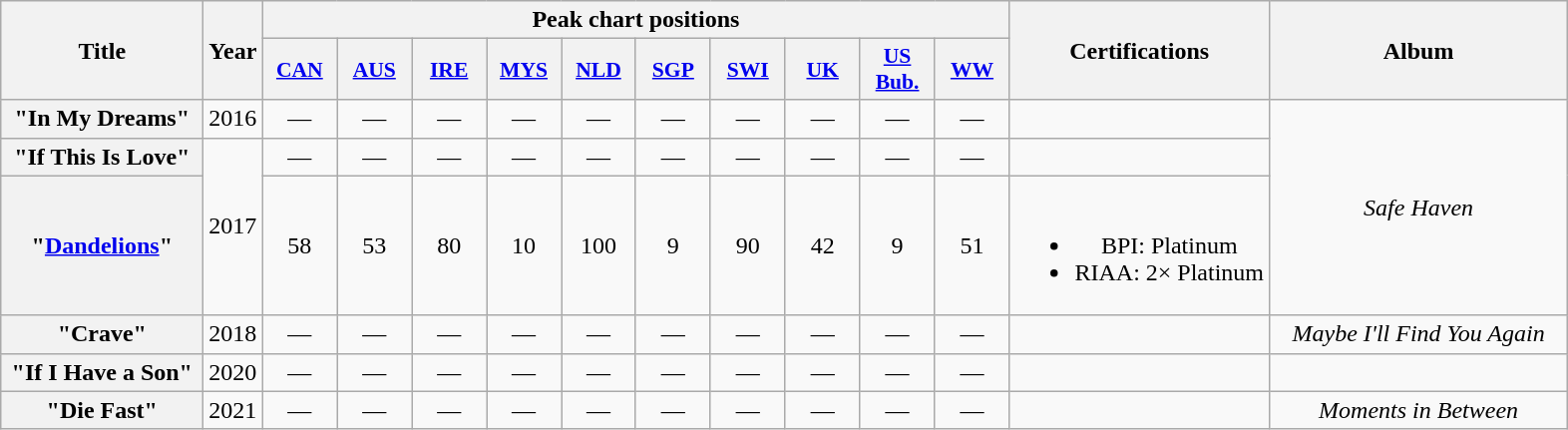<table class="wikitable plainrowheaders" style="text-align:center;">
<tr>
<th style="width:8em;" rowspan="2">Title</th>
<th style="width:1em;" rowspan="2">Year</th>
<th colspan="10">Peak chart positions</th>
<th rowspan="2">Certifications</th>
<th style="width:12em;" rowspan="2">Album</th>
</tr>
<tr>
<th scope="col" style="width:3em;font-size:90%;"><a href='#'>CAN</a><br></th>
<th scope="col" style="width:3em;font-size:90%;"><a href='#'>AUS</a><br></th>
<th scope="col" style="width:3em;font-size:90%;"><a href='#'>IRE</a><br></th>
<th scope="col" style="width:3em;font-size:90%;"><a href='#'>MYS</a><br></th>
<th scope="col" style="width:3em;font-size:90%;"><a href='#'>NLD</a><br></th>
<th scope="col" style="width:3em;font-size:90%;"><a href='#'>SGP</a><br></th>
<th scope="col" style="width:3em;font-size:90%;"><a href='#'>SWI</a><br></th>
<th scope="col" style="width:3em;font-size:90%;"><a href='#'>UK</a><br></th>
<th scope="col" style="width:3em;font-size:90%;"><a href='#'>US<br>Bub.</a><br></th>
<th scope="col" style="width:3em;font-size:90%;"><a href='#'>WW</a><br></th>
</tr>
<tr>
<th scope="row">"In My Dreams"</th>
<td>2016</td>
<td>—</td>
<td>—</td>
<td>—</td>
<td>—</td>
<td>—</td>
<td>—</td>
<td>—</td>
<td>—</td>
<td>—</td>
<td>—</td>
<td></td>
<td rowspan="3"><em>Safe Haven</em></td>
</tr>
<tr>
<th scope="row">"If This Is Love"</th>
<td rowspan="2">2017</td>
<td>—</td>
<td>—</td>
<td>—</td>
<td>—</td>
<td>—</td>
<td>—</td>
<td>—</td>
<td>—</td>
<td>—</td>
<td>—</td>
<td></td>
</tr>
<tr>
<th scope="row">"<a href='#'>Dandelions</a>"</th>
<td>58</td>
<td>53</td>
<td>80<br></td>
<td>10</td>
<td>100</td>
<td>9</td>
<td>90</td>
<td>42</td>
<td>9</td>
<td>51</td>
<td><br><ul><li>BPI: Platinum</li><li>RIAA: 2× Platinum</li></ul></td>
</tr>
<tr>
<th scope="row">"Crave"</th>
<td>2018</td>
<td>—</td>
<td>—</td>
<td>—</td>
<td>—</td>
<td>—</td>
<td>—</td>
<td>—</td>
<td>—</td>
<td>—</td>
<td>—</td>
<td></td>
<td><em>Maybe I'll Find You Again</em></td>
</tr>
<tr>
<th scope="row">"If I Have a Son"</th>
<td>2020</td>
<td>—</td>
<td>—</td>
<td>—</td>
<td>—</td>
<td>—</td>
<td>—</td>
<td>—</td>
<td>—</td>
<td>—</td>
<td>—</td>
<td></td>
<td></td>
</tr>
<tr>
<th scope="row">"Die Fast"</th>
<td>2021</td>
<td>—</td>
<td>—</td>
<td>—</td>
<td>—</td>
<td>—</td>
<td>—</td>
<td>—</td>
<td>—</td>
<td>—</td>
<td>—</td>
<td></td>
<td><em>Moments in Between</em></td>
</tr>
</table>
